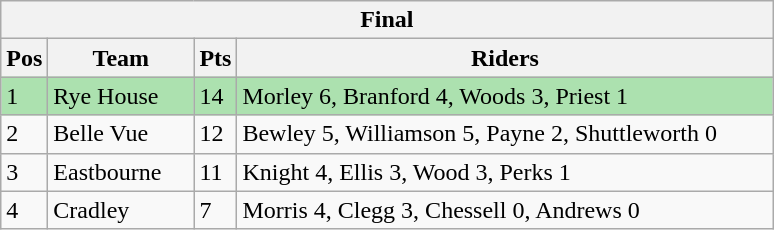<table class="wikitable">
<tr>
<th colspan="4">Final</th>
</tr>
<tr>
<th width=20>Pos</th>
<th width=90>Team</th>
<th width=20>Pts</th>
<th width=350>Riders</th>
</tr>
<tr style="background:#ACE1AF;">
<td>1</td>
<td align=left>Rye House</td>
<td>14</td>
<td>Morley 6, Branford 4, Woods 3, Priest 1</td>
</tr>
<tr>
<td>2</td>
<td align=left>Belle Vue</td>
<td>12</td>
<td>Bewley 5, Williamson 5, Payne 2, Shuttleworth 0</td>
</tr>
<tr>
<td>3</td>
<td align=left>Eastbourne</td>
<td>11</td>
<td>Knight 4, Ellis 3, Wood 3, Perks 1</td>
</tr>
<tr>
<td>4</td>
<td align=left>Cradley</td>
<td>7</td>
<td>Morris 4, Clegg 3, Chessell 0, Andrews 0</td>
</tr>
</table>
